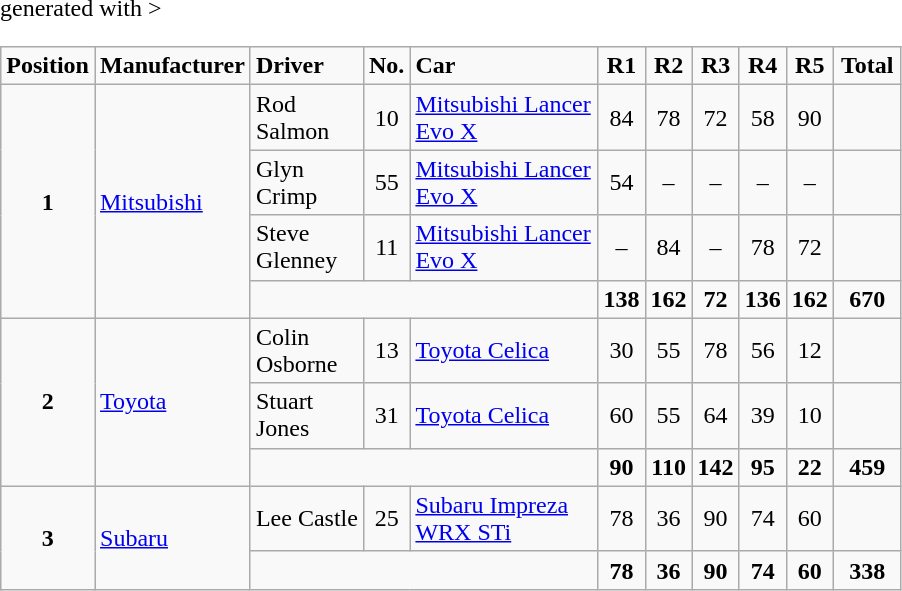<table class="wikitable" <hiddentext>generated with >
<tr style="font-weight:bold">
<td width="44" height="13" align="center">Position</td>
<td width="68">Manufacturer</td>
<td width="68">Driver</td>
<td width="22" align="center">No.</td>
<td width="118">Car</td>
<td width="22" align="center">R1</td>
<td width="22" align="center">R2</td>
<td width="22" align="center">R3</td>
<td width="22" align="center">R4</td>
<td width="22" align="center">R5</td>
<td width="38" align="center">Total</td>
</tr>
<tr>
<td style="font-weight:bold" rowspan="4" height="13" align="center">1</td>
<td rowspan="4"><a href='#'>Mitsubishi</a></td>
<td>Rod Salmon</td>
<td align="center">10</td>
<td><a href='#'>Mitsubishi Lancer Evo X</a></td>
<td align="center">84</td>
<td align="center">78</td>
<td align="center">72</td>
<td align="center">58</td>
<td align="center">90</td>
<td align="center"> </td>
</tr>
<tr>
<td>Glyn Crimp</td>
<td align="center">55</td>
<td><a href='#'>Mitsubishi Lancer Evo X</a></td>
<td align="center">54</td>
<td align="center">–</td>
<td align="center">–</td>
<td align="center">–</td>
<td align="center">–</td>
<td align="center"> </td>
</tr>
<tr>
<td>Steve Glenney</td>
<td align="center">11</td>
<td><a href='#'>Mitsubishi Lancer Evo X</a></td>
<td align="center">–</td>
<td align="center">84</td>
<td align="center">–</td>
<td align="center">78</td>
<td align="center">72</td>
<td align="center"> </td>
</tr>
<tr>
<td colspan="3" align="center"> </td>
<td style="font-weight:bold" align="center">138</td>
<td style="font-weight:bold" align="center">162</td>
<td style="font-weight:bold" align="center">72</td>
<td style="font-weight:bold" align="center">136</td>
<td style="font-weight:bold" align="center">162</td>
<td style="font-weight:bold" align="center">670</td>
</tr>
<tr>
<td style="font-weight:bold" rowspan="3" height="13" align="center">2</td>
<td rowspan="3"><a href='#'>Toyota</a></td>
<td>Colin Osborne</td>
<td align="center">13</td>
<td><a href='#'>Toyota Celica</a></td>
<td align="center">30</td>
<td align="center">55</td>
<td align="center">78</td>
<td align="center">56</td>
<td align="center">12</td>
<td align="center"> </td>
</tr>
<tr>
<td>Stuart Jones</td>
<td align="center">31</td>
<td><a href='#'>Toyota Celica</a></td>
<td align="center">60</td>
<td align="center">55</td>
<td align="center">64</td>
<td align="center">39</td>
<td align="center">10</td>
<td align="center"> </td>
</tr>
<tr>
<td colspan="3" align="center"> </td>
<td style="font-weight:bold" align="center">90</td>
<td style="font-weight:bold" align="center">110</td>
<td style="font-weight:bold" align="center">142</td>
<td style="font-weight:bold" align="center">95</td>
<td style="font-weight:bold" align="center">22</td>
<td style="font-weight:bold" align="center">459</td>
</tr>
<tr>
<td style="font-weight:bold" rowspan="2" height="13" align="center">3</td>
<td rowspan="2"><a href='#'>Subaru</a></td>
<td>Lee Castle</td>
<td align="center">25</td>
<td><a href='#'>Subaru Impreza WRX STi</a></td>
<td align="center">78</td>
<td align="center">36</td>
<td align="center">90</td>
<td align="center">74</td>
<td align="center">60</td>
<td align="center"> </td>
</tr>
<tr>
<td colspan="3" align="center"> </td>
<td style="font-weight:bold" align="center">78</td>
<td style="font-weight:bold" align="center">36</td>
<td style="font-weight:bold" align="center">90</td>
<td style="font-weight:bold" align="center">74</td>
<td style="font-weight:bold" align="center">60</td>
<td style="font-weight:bold" align="center">338</td>
</tr>
</table>
